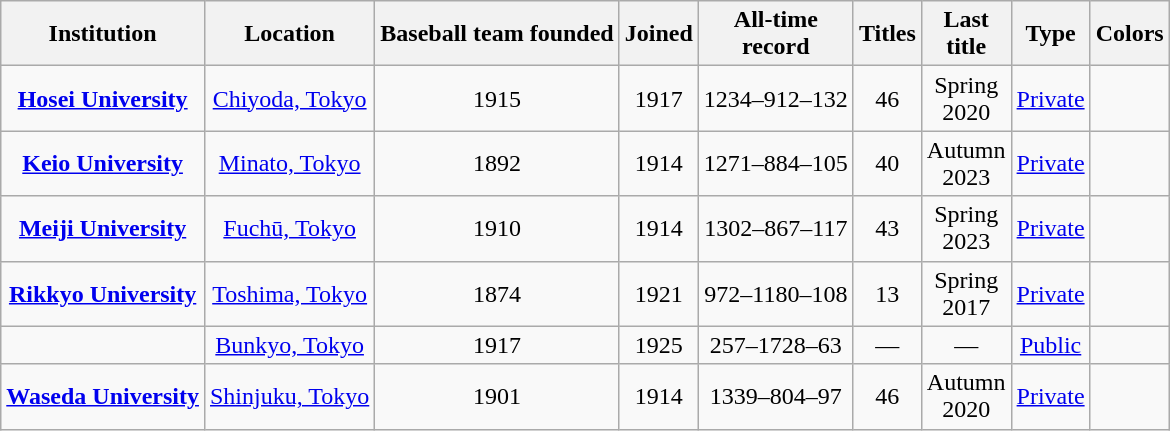<table class="wikitable sortable" style="text-align:center">
<tr>
<th>Institution</th>
<th>Location</th>
<th>Baseball team founded</th>
<th>Joined</th>
<th>All-time<br>record</th>
<th>Titles</th>
<th>Last<br>title</th>
<th>Type</th>
<th class="unsortable">Colors</th>
</tr>
<tr>
<td><strong><a href='#'>Hosei University</a></strong></td>
<td><a href='#'>Chiyoda, Tokyo</a></td>
<td>1915</td>
<td>1917</td>
<td>1234–912–132</td>
<td>46</td>
<td>Spring<br>2020</td>
<td><a href='#'>Private</a></td>
<td> </td>
</tr>
<tr>
<td><strong><a href='#'>Keio University</a></strong></td>
<td><a href='#'>Minato, Tokyo</a></td>
<td>1892</td>
<td>1914</td>
<td>1271–884–105</td>
<td>40</td>
<td>Autumn<br>2023</td>
<td><a href='#'>Private</a></td>
<td> </td>
</tr>
<tr>
<td><strong><a href='#'>Meiji University</a></strong></td>
<td><a href='#'>Fuchū, Tokyo</a></td>
<td>1910</td>
<td>1914</td>
<td>1302–867–117</td>
<td>43</td>
<td>Spring<br>2023</td>
<td><a href='#'>Private</a></td>
<td> </td>
</tr>
<tr>
<td><strong><a href='#'>Rikkyo University</a></strong></td>
<td><a href='#'>Toshima, Tokyo</a></td>
<td>1874</td>
<td>1921</td>
<td>972–1180–108</td>
<td>13</td>
<td>Spring<br>2017</td>
<td><a href='#'>Private</a></td>
<td> </td>
</tr>
<tr>
<td></td>
<td><a href='#'>Bunkyo, Tokyo</a></td>
<td>1917</td>
<td>1925</td>
<td>257–1728–63</td>
<td>—</td>
<td>—</td>
<td><a href='#'>Public</a></td>
<td> </td>
</tr>
<tr>
<td><strong><a href='#'>Waseda University</a></strong></td>
<td><a href='#'>Shinjuku, Tokyo</a></td>
<td>1901</td>
<td>1914</td>
<td>1339–804–97</td>
<td>46</td>
<td>Autumn<br>2020</td>
<td><a href='#'>Private</a></td>
<td> </td>
</tr>
</table>
